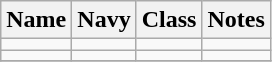<table class="wikitable sortable">
<tr>
<th>Name</th>
<th>Navy</th>
<th>Class</th>
<th>Notes</th>
</tr>
<tr>
<td></td>
<td></td>
<td></td>
<td></td>
</tr>
<tr>
<td></td>
<td></td>
<td></td>
<td></td>
</tr>
<tr>
</tr>
</table>
